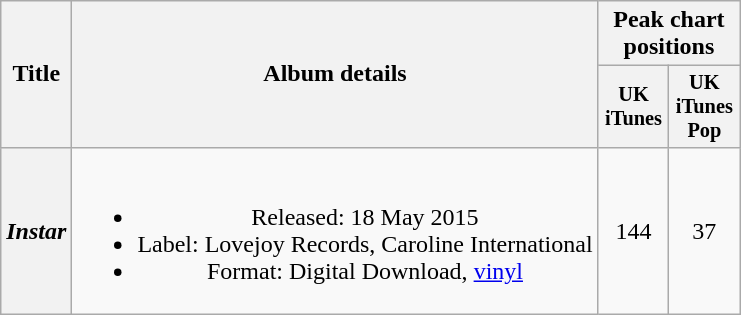<table class="wikitable plainrowheaders" style="text-align:center;">
<tr>
<th scope="col" rowspan="2">Title</th>
<th scope="col" rowspan="2">Album details</th>
<th scope="col" colspan="2">Peak chart positions</th>
</tr>
<tr>
<th scope="col" style="width:3em;font-size:85%;">UK iTunes</th>
<th scope="col" style="width:3em;font-size:85%;">UK iTunes Pop</th>
</tr>
<tr>
<th scope="row"><em>Instar</em></th>
<td><br><ul><li>Released: 18 May 2015</li><li>Label: Lovejoy Records, Caroline International</li><li>Format: Digital Download, <a href='#'>vinyl</a></li></ul></td>
<td>144</td>
<td>37</td>
</tr>
</table>
